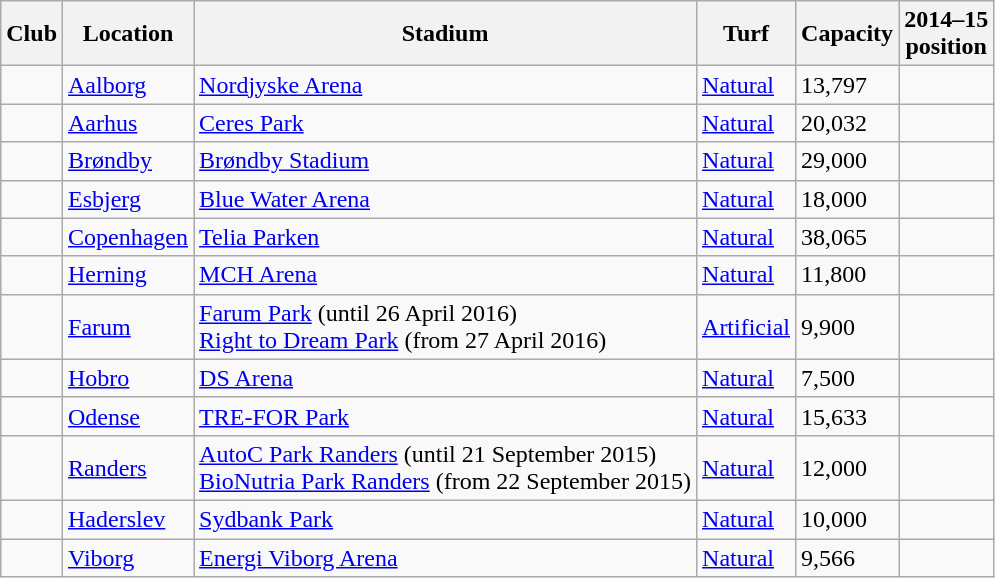<table class="wikitable sortable">
<tr>
<th>Club</th>
<th>Location</th>
<th>Stadium</th>
<th>Turf</th>
<th>Capacity</th>
<th>2014–15<br>position</th>
</tr>
<tr>
<td></td>
<td><a href='#'>Aalborg</a></td>
<td><a href='#'>Nordjyske Arena</a></td>
<td><a href='#'>Natural</a></td>
<td>13,797</td>
<td></td>
</tr>
<tr>
<td></td>
<td><a href='#'>Aarhus</a></td>
<td><a href='#'>Ceres Park</a></td>
<td><a href='#'>Natural</a></td>
<td>20,032</td>
<td></td>
</tr>
<tr>
<td></td>
<td><a href='#'>Brøndby</a></td>
<td><a href='#'>Brøndby Stadium</a></td>
<td><a href='#'>Natural</a></td>
<td>29,000</td>
<td></td>
</tr>
<tr>
<td></td>
<td><a href='#'>Esbjerg</a></td>
<td><a href='#'>Blue Water Arena</a></td>
<td><a href='#'>Natural</a></td>
<td>18,000</td>
<td></td>
</tr>
<tr>
<td></td>
<td><a href='#'>Copenhagen</a></td>
<td><a href='#'>Telia Parken</a></td>
<td><a href='#'>Natural</a></td>
<td>38,065</td>
<td></td>
</tr>
<tr>
<td></td>
<td><a href='#'>Herning</a></td>
<td><a href='#'>MCH Arena</a></td>
<td><a href='#'>Natural</a></td>
<td>11,800</td>
<td></td>
</tr>
<tr>
<td></td>
<td><a href='#'>Farum</a></td>
<td><a href='#'>Farum Park</a> (until 26 April 2016)<br><a href='#'>Right to Dream Park</a> (from 27 April 2016)</td>
<td><a href='#'>Artificial</a></td>
<td>9,900</td>
<td></td>
</tr>
<tr>
<td></td>
<td><a href='#'>Hobro</a></td>
<td><a href='#'>DS Arena</a></td>
<td><a href='#'>Natural</a></td>
<td>7,500</td>
<td></td>
</tr>
<tr>
<td></td>
<td><a href='#'>Odense</a></td>
<td><a href='#'>TRE-FOR Park</a></td>
<td><a href='#'>Natural</a></td>
<td>15,633</td>
<td></td>
</tr>
<tr>
<td></td>
<td><a href='#'>Randers</a></td>
<td><a href='#'>AutoC Park Randers</a> (until 21 September 2015)<br><a href='#'>BioNutria Park Randers</a> (from 22 September 2015)</td>
<td><a href='#'>Natural</a></td>
<td>12,000</td>
<td></td>
</tr>
<tr>
<td></td>
<td><a href='#'>Haderslev</a></td>
<td><a href='#'>Sydbank Park</a></td>
<td><a href='#'>Natural</a></td>
<td>10,000</td>
<td></td>
</tr>
<tr>
<td></td>
<td><a href='#'>Viborg</a></td>
<td><a href='#'>Energi Viborg Arena</a></td>
<td><a href='#'>Natural</a></td>
<td>9,566</td>
<td></td>
</tr>
</table>
